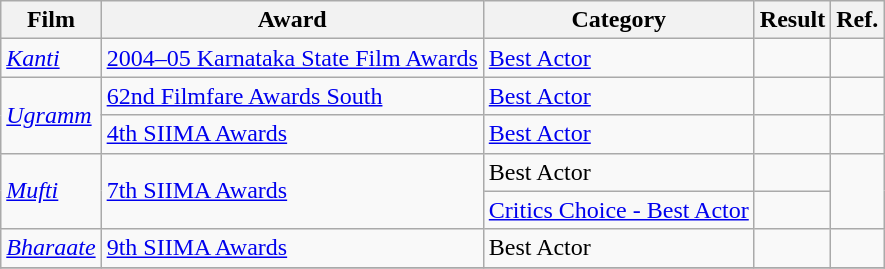<table class="wikitable sortable">
<tr>
<th>Film</th>
<th>Award</th>
<th>Category</th>
<th>Result</th>
<th>Ref.</th>
</tr>
<tr>
<td><a href='#'><em>Kanti</em></a></td>
<td><a href='#'>2004–05 Karnataka State Film Awards</a></td>
<td><a href='#'>Best Actor</a></td>
<td></td>
<td></td>
</tr>
<tr>
<td rowspan=2><em><a href='#'>Ugramm</a></em></td>
<td><a href='#'>62nd Filmfare Awards South</a></td>
<td><a href='#'>Best Actor</a></td>
<td></td>
<td></td>
</tr>
<tr>
<td><a href='#'>4th SIIMA Awards</a></td>
<td><a href='#'>Best Actor</a></td>
<td></td>
<td></td>
</tr>
<tr>
<td rowspan=2><em><a href='#'>Mufti</a></em></td>
<td rowspan=2><a href='#'>7th SIIMA Awards</a></td>
<td>Best Actor</td>
<td></td>
<td rowspan=2></td>
</tr>
<tr>
<td><a href='#'>Critics Choice - Best Actor</a></td>
<td></td>
</tr>
<tr>
<td><em><a href='#'>Bharaate</a></em></td>
<td><a href='#'>9th SIIMA Awards</a></td>
<td>Best Actor</td>
<td></td>
<td></td>
</tr>
<tr>
</tr>
</table>
